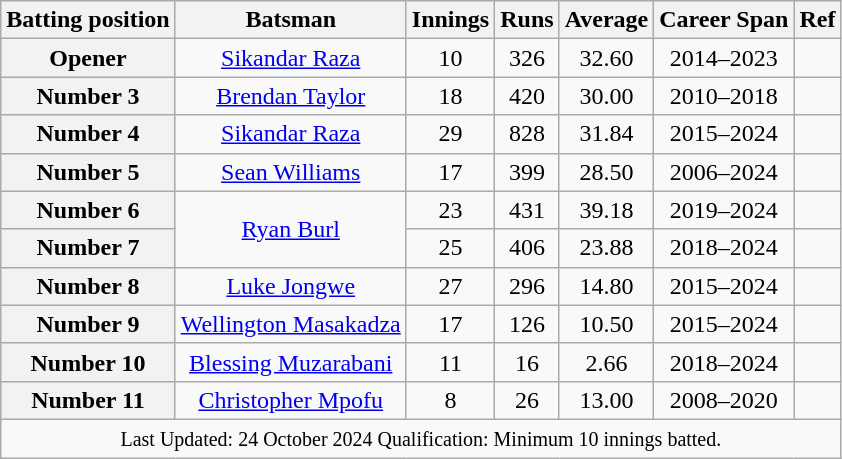<table class="wikitable sortable" style="text-align:center;">
<tr>
<th scope="col">Batting position</th>
<th scope="col">Batsman</th>
<th scope="col">Innings</th>
<th scope="col">Runs</th>
<th scope="col">Average</th>
<th scope="col">Career Span</th>
<th scope="col">Ref</th>
</tr>
<tr>
<th scope="row">Opener</th>
<td><a href='#'>Sikandar Raza</a></td>
<td>10</td>
<td>326</td>
<td>32.60</td>
<td>2014–2023</td>
<td></td>
</tr>
<tr>
<th scope="row">Number 3</th>
<td><a href='#'>Brendan Taylor</a></td>
<td>18</td>
<td>420</td>
<td>30.00</td>
<td>2010–2018</td>
<td></td>
</tr>
<tr>
<th scope="row">Number 4</th>
<td><a href='#'>Sikandar Raza</a></td>
<td>29</td>
<td>828</td>
<td>31.84</td>
<td>2015–2024</td>
<td></td>
</tr>
<tr>
<th scope="row">Number 5</th>
<td><a href='#'>Sean Williams</a></td>
<td>17</td>
<td>399</td>
<td>28.50</td>
<td>2006–2024</td>
<td></td>
</tr>
<tr>
<th scope="row">Number 6</th>
<td rowspan=2><a href='#'>Ryan Burl</a></td>
<td>23</td>
<td>431</td>
<td>39.18</td>
<td>2019–2024</td>
<td></td>
</tr>
<tr>
<th scope="row">Number 7</th>
<td>25</td>
<td>406</td>
<td>23.88</td>
<td>2018–2024</td>
<td></td>
</tr>
<tr>
<th scope="row">Number 8</th>
<td><a href='#'>Luke Jongwe</a></td>
<td>27</td>
<td>296</td>
<td>14.80</td>
<td>2015–2024</td>
<td></td>
</tr>
<tr>
<th scope="row">Number 9</th>
<td><a href='#'>Wellington Masakadza</a></td>
<td>17</td>
<td>126</td>
<td>10.50</td>
<td>2015–2024</td>
<td></td>
</tr>
<tr>
<th scope="row">Number 10</th>
<td><a href='#'>Blessing Muzarabani</a></td>
<td>11</td>
<td>16</td>
<td>2.66</td>
<td>2018–2024</td>
<td></td>
</tr>
<tr>
<th scope="row">Number 11</th>
<td><a href='#'>Christopher Mpofu</a></td>
<td>8</td>
<td>26</td>
<td>13.00</td>
<td>2008–2020</td>
<td></td>
</tr>
<tr>
<td colspan=7><small>Last Updated: 24 October 2024 Qualification: Minimum 10 innings batted.</small></td>
</tr>
</table>
